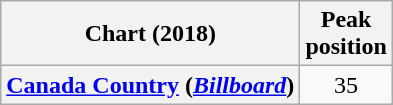<table class="wikitable plainrowheaders">
<tr>
<th>Chart (2018)</th>
<th>Peak<br>position</th>
</tr>
<tr>
<th scope="row"><a href='#'>Canada Country</a> (<a href='#'><em>Billboard</em></a>)</th>
<td align="center">35</td>
</tr>
</table>
